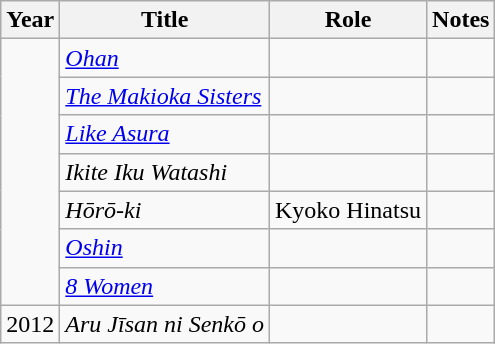<table class="wikitable">
<tr>
<th>Year</th>
<th>Title</th>
<th>Role</th>
<th>Notes</th>
</tr>
<tr>
<td rowspan="7"></td>
<td><em><a href='#'>Ohan</a></em></td>
<td></td>
<td></td>
</tr>
<tr>
<td><em><a href='#'>The Makioka Sisters</a></em></td>
<td></td>
<td></td>
</tr>
<tr>
<td><em><a href='#'>Like Asura</a></em></td>
<td></td>
<td></td>
</tr>
<tr>
<td><em>Ikite Iku Watashi</em></td>
<td></td>
<td></td>
</tr>
<tr>
<td><em>Hōrō-ki</em></td>
<td>Kyoko Hinatsu</td>
<td></td>
</tr>
<tr>
<td><em><a href='#'>Oshin</a></em></td>
<td></td>
<td></td>
</tr>
<tr>
<td><em><a href='#'>8 Women</a></em></td>
<td></td>
<td></td>
</tr>
<tr>
<td>2012</td>
<td><em>Aru Jīsan ni Senkō o</em></td>
<td></td>
<td></td>
</tr>
</table>
